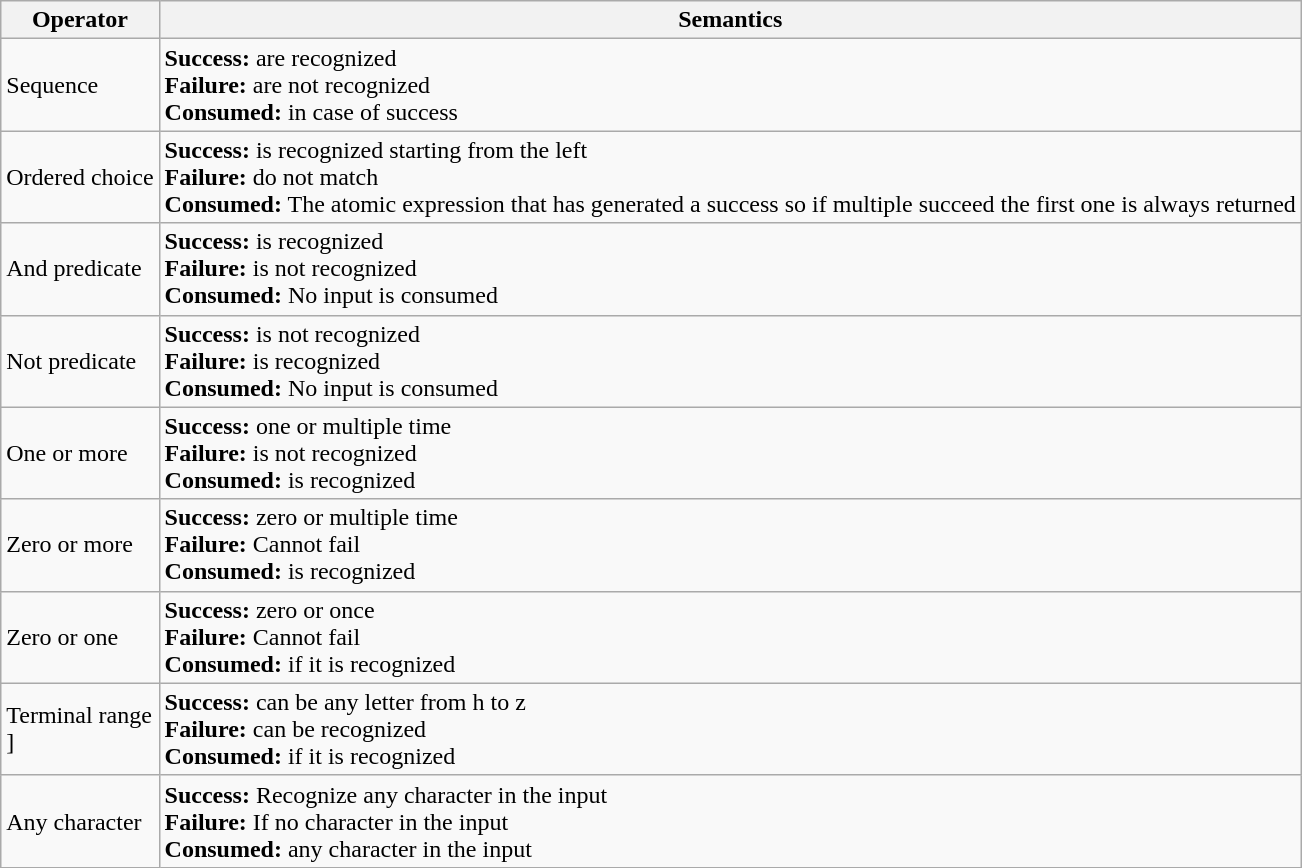<table class="wikitable">
<tr>
<th>Operator</th>
<th>Semantics</th>
</tr>
<tr>
<td>Sequence<br></td>
<td><strong>Success:</strong> are recognized<br><strong>Failure:</strong> are not recognized<br><strong>Consumed:</strong> in case of success</td>
</tr>
<tr>
<td>Ordered choice<br></td>
<td><strong>Success:</strong> is recognized starting from the left<br><strong>Failure:</strong> do not match<br><strong>Consumed:</strong> The atomic expression that has generated a success
so if multiple succeed the first one is always returned</td>
</tr>
<tr>
<td>And predicate<br></td>
<td><strong>Success:</strong> is recognized<br><strong>Failure:</strong> is not recognized<br><strong>Consumed:</strong> No input is consumed</td>
</tr>
<tr>
<td>Not predicate<br></td>
<td><strong>Success:</strong> is not recognized<br><strong>Failure:</strong> is recognized<br><strong>Consumed:</strong> No input is consumed</td>
</tr>
<tr>
<td>One or more<br></td>
<td><strong>Success:</strong> one or multiple time<br><strong>Failure:</strong> is not recognized<br><strong>Consumed:</strong> is recognized</td>
</tr>
<tr>
<td>Zero or more<br></td>
<td><strong>Success:</strong> zero or multiple time<br><strong>Failure:</strong> Cannot fail<br><strong>Consumed:</strong> is recognized</td>
</tr>
<tr>
<td>Zero or one<br></td>
<td><strong>Success:</strong> zero or once<br><strong>Failure:</strong> Cannot fail<br><strong>Consumed:</strong> if it is recognized</td>
</tr>
<tr>
<td>Terminal range<br>]</td>
<td><strong>Success:</strong> can be any letter from h to z<br><strong>Failure:</strong> can be recognized<br><strong>Consumed:</strong> if it is recognized</td>
</tr>
<tr>
<td>Any character<br></td>
<td><strong>Success:</strong> Recognize any character in the input<br><strong>Failure:</strong> If no character in the input<br><strong>Consumed:</strong> any character in the input</td>
</tr>
</table>
